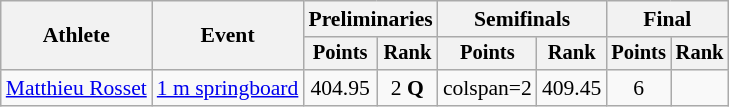<table class=wikitable style="font-size:90%;">
<tr>
<th rowspan="2">Athlete</th>
<th rowspan="2">Event</th>
<th colspan="2">Preliminaries</th>
<th colspan="2">Semifinals</th>
<th colspan="2">Final</th>
</tr>
<tr style="font-size:95%">
<th>Points</th>
<th>Rank</th>
<th>Points</th>
<th>Rank</th>
<th>Points</th>
<th>Rank</th>
</tr>
<tr align=center>
<td align=left><a href='#'>Matthieu Rosset</a></td>
<td align=left><a href='#'>1 m springboard</a></td>
<td>404.95</td>
<td>2 <strong>Q</strong></td>
<td>colspan=2 </td>
<td>409.45</td>
<td>6</td>
</tr>
</table>
